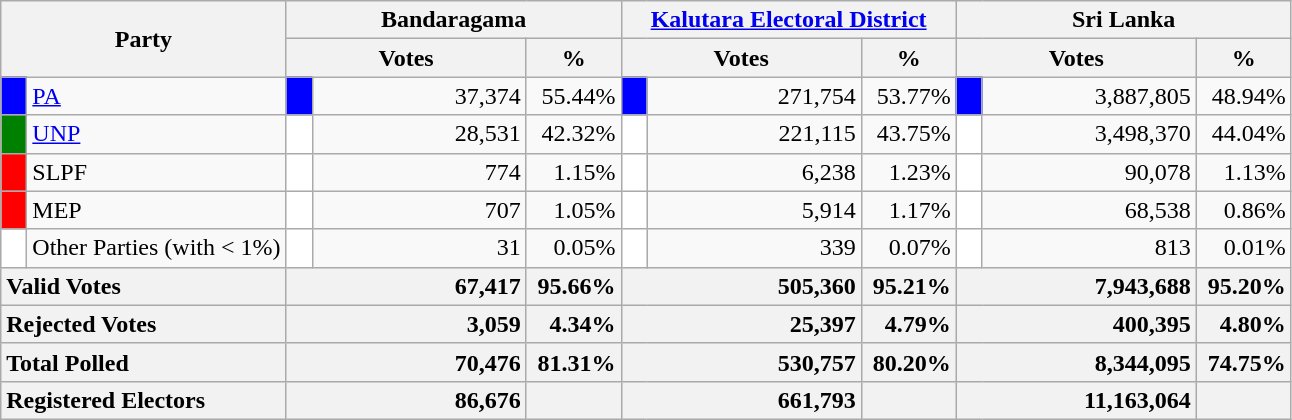<table class="wikitable">
<tr>
<th colspan="2" width="144px"rowspan="2">Party</th>
<th colspan="3" width="216px">Bandaragama</th>
<th colspan="3" width="216px"><a href='#'>Kalutara Electoral District</a></th>
<th colspan="3" width="216px">Sri Lanka</th>
</tr>
<tr>
<th colspan="2" width="144px">Votes</th>
<th>%</th>
<th colspan="2" width="144px">Votes</th>
<th>%</th>
<th colspan="2" width="144px">Votes</th>
<th>%</th>
</tr>
<tr>
<td style="background-color:blue;" width="10px"></td>
<td style="text-align:left;"><a href='#'>PA</a></td>
<td style="background-color:blue;" width="10px"></td>
<td style="text-align:right;">37,374</td>
<td style="text-align:right;">55.44%</td>
<td style="background-color:blue;" width="10px"></td>
<td style="text-align:right;">271,754</td>
<td style="text-align:right;">53.77%</td>
<td style="background-color:blue;" width="10px"></td>
<td style="text-align:right;">3,887,805</td>
<td style="text-align:right;">48.94%</td>
</tr>
<tr>
<td style="background-color:green;" width="10px"></td>
<td style="text-align:left;"><a href='#'>UNP</a></td>
<td style="background-color:white;" width="10px"></td>
<td style="text-align:right;">28,531</td>
<td style="text-align:right;">42.32%</td>
<td style="background-color:white;" width="10px"></td>
<td style="text-align:right;">221,115</td>
<td style="text-align:right;">43.75%</td>
<td style="background-color:white;" width="10px"></td>
<td style="text-align:right;">3,498,370</td>
<td style="text-align:right;">44.04%</td>
</tr>
<tr>
<td style="background-color:red;" width="10px"></td>
<td style="text-align:left;">SLPF</td>
<td style="background-color:white;" width="10px"></td>
<td style="text-align:right;">774</td>
<td style="text-align:right;">1.15%</td>
<td style="background-color:white;" width="10px"></td>
<td style="text-align:right;">6,238</td>
<td style="text-align:right;">1.23%</td>
<td style="background-color:white;" width="10px"></td>
<td style="text-align:right;">90,078</td>
<td style="text-align:right;">1.13%</td>
</tr>
<tr>
<td style="background-color:red;" width="10px"></td>
<td style="text-align:left;">MEP</td>
<td style="background-color:white;" width="10px"></td>
<td style="text-align:right;">707</td>
<td style="text-align:right;">1.05%</td>
<td style="background-color:white;" width="10px"></td>
<td style="text-align:right;">5,914</td>
<td style="text-align:right;">1.17%</td>
<td style="background-color:white;" width="10px"></td>
<td style="text-align:right;">68,538</td>
<td style="text-align:right;">0.86%</td>
</tr>
<tr>
<td style="background-color:white;" width="10px"></td>
<td style="text-align:left;">Other Parties (with < 1%)</td>
<td style="background-color:white;" width="10px"></td>
<td style="text-align:right;">31</td>
<td style="text-align:right;">0.05%</td>
<td style="background-color:white;" width="10px"></td>
<td style="text-align:right;">339</td>
<td style="text-align:right;">0.07%</td>
<td style="background-color:white;" width="10px"></td>
<td style="text-align:right;">813</td>
<td style="text-align:right;">0.01%</td>
</tr>
<tr>
<th colspan="2" width="144px"style="text-align:left;">Valid Votes</th>
<th style="text-align:right;"colspan="2" width="144px">67,417</th>
<th style="text-align:right;">95.66%</th>
<th style="text-align:right;"colspan="2" width="144px">505,360</th>
<th style="text-align:right;">95.21%</th>
<th style="text-align:right;"colspan="2" width="144px">7,943,688</th>
<th style="text-align:right;">95.20%</th>
</tr>
<tr>
<th colspan="2" width="144px"style="text-align:left;">Rejected Votes</th>
<th style="text-align:right;"colspan="2" width="144px">3,059</th>
<th style="text-align:right;">4.34%</th>
<th style="text-align:right;"colspan="2" width="144px">25,397</th>
<th style="text-align:right;">4.79%</th>
<th style="text-align:right;"colspan="2" width="144px">400,395</th>
<th style="text-align:right;">4.80%</th>
</tr>
<tr>
<th colspan="2" width="144px"style="text-align:left;">Total Polled</th>
<th style="text-align:right;"colspan="2" width="144px">70,476</th>
<th style="text-align:right;">81.31%</th>
<th style="text-align:right;"colspan="2" width="144px">530,757</th>
<th style="text-align:right;">80.20%</th>
<th style="text-align:right;"colspan="2" width="144px">8,344,095</th>
<th style="text-align:right;">74.75%</th>
</tr>
<tr>
<th colspan="2" width="144px"style="text-align:left;">Registered Electors</th>
<th style="text-align:right;"colspan="2" width="144px">86,676</th>
<th></th>
<th style="text-align:right;"colspan="2" width="144px">661,793</th>
<th></th>
<th style="text-align:right;"colspan="2" width="144px">11,163,064</th>
<th></th>
</tr>
</table>
